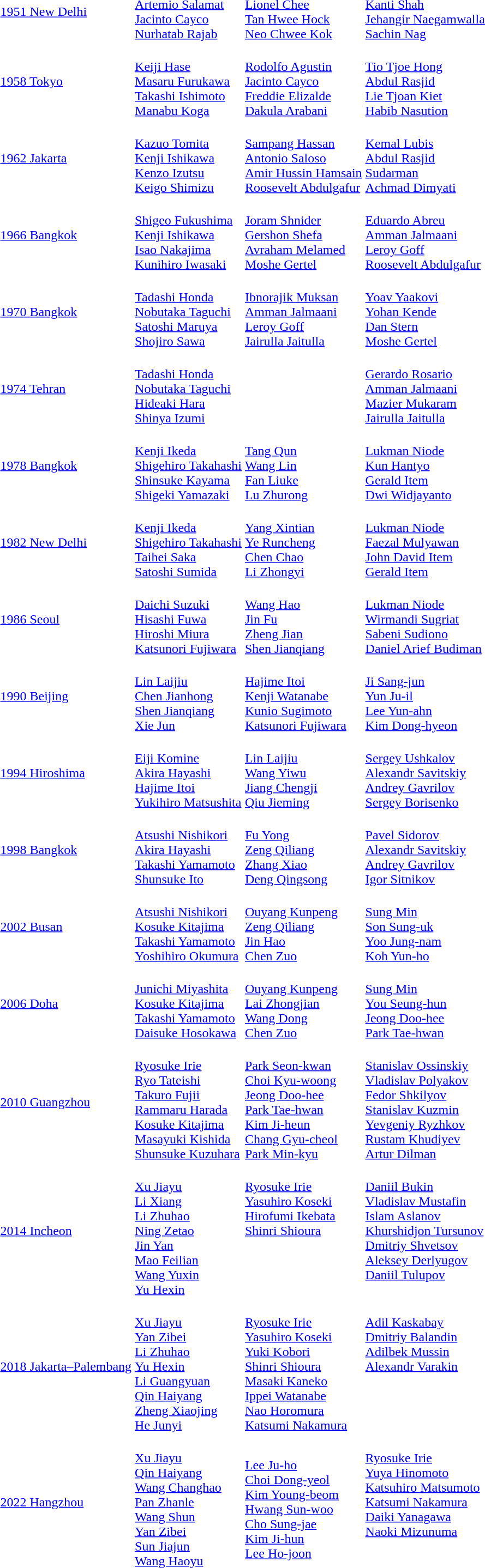<table>
<tr>
<td><a href='#'>1951 New Delhi</a></td>
<td><br><a href='#'>Artemio Salamat</a><br><a href='#'>Jacinto Cayco</a><br><a href='#'>Nurhatab Rajab</a></td>
<td><br><a href='#'>Lionel Chee</a><br><a href='#'>Tan Hwee Hock</a><br><a href='#'>Neo Chwee Kok</a></td>
<td><br><a href='#'>Kanti Shah</a><br><a href='#'>Jehangir Naegamwalla</a><br><a href='#'>Sachin Nag</a></td>
</tr>
<tr>
<td><a href='#'>1958 Tokyo</a></td>
<td><br><a href='#'>Keiji Hase</a><br><a href='#'>Masaru Furukawa</a><br><a href='#'>Takashi Ishimoto</a><br><a href='#'>Manabu Koga</a></td>
<td><br><a href='#'>Rodolfo Agustin</a><br><a href='#'>Jacinto Cayco</a><br><a href='#'>Freddie Elizalde</a><br><a href='#'>Dakula Arabani</a></td>
<td><br><a href='#'>Tio Tjoe Hong</a><br><a href='#'>Abdul Rasjid</a><br><a href='#'>Lie Tjoan Kiet</a><br><a href='#'>Habib Nasution</a></td>
</tr>
<tr>
<td><a href='#'>1962 Jakarta</a></td>
<td><br><a href='#'>Kazuo Tomita</a><br><a href='#'>Kenji Ishikawa</a><br><a href='#'>Kenzo Izutsu</a><br><a href='#'>Keigo Shimizu</a></td>
<td><br><a href='#'>Sampang Hassan</a><br><a href='#'>Antonio Saloso</a><br><a href='#'>Amir Hussin Hamsain</a><br><a href='#'>Roosevelt Abdulgafur</a></td>
<td><br><a href='#'>Kemal Lubis</a><br><a href='#'>Abdul Rasjid</a><br><a href='#'>Sudarman</a><br><a href='#'>Achmad Dimyati</a></td>
</tr>
<tr>
<td><a href='#'>1966 Bangkok</a></td>
<td><br><a href='#'>Shigeo Fukushima</a><br><a href='#'>Kenji Ishikawa</a><br><a href='#'>Isao Nakajima</a><br><a href='#'>Kunihiro Iwasaki</a></td>
<td><br><a href='#'>Joram Shnider</a><br><a href='#'>Gershon Shefa</a><br><a href='#'>Avraham Melamed</a><br><a href='#'>Moshe Gertel</a></td>
<td><br><a href='#'>Eduardo Abreu</a><br><a href='#'>Amman Jalmaani</a><br><a href='#'>Leroy Goff</a><br><a href='#'>Roosevelt Abdulgafur</a></td>
</tr>
<tr>
<td><a href='#'>1970 Bangkok</a></td>
<td><br><a href='#'>Tadashi Honda</a><br><a href='#'>Nobutaka Taguchi</a><br><a href='#'>Satoshi Maruya</a><br><a href='#'>Shojiro Sawa</a></td>
<td><br><a href='#'>Ibnorajik Muksan</a><br><a href='#'>Amman Jalmaani</a><br><a href='#'>Leroy Goff</a><br><a href='#'>Jairulla Jaitulla</a></td>
<td><br><a href='#'>Yoav Yaakovi</a><br><a href='#'>Yohan Kende</a><br><a href='#'>Dan Stern</a><br><a href='#'>Moshe Gertel</a></td>
</tr>
<tr>
<td><a href='#'>1974 Tehran</a></td>
<td><br><a href='#'>Tadashi Honda</a><br><a href='#'>Nobutaka Taguchi</a><br><a href='#'>Hideaki Hara</a><br><a href='#'>Shinya Izumi</a></td>
<td valign=top></td>
<td><br><a href='#'>Gerardo Rosario</a><br><a href='#'>Amman Jalmaani</a><br><a href='#'>Mazier Mukaram</a><br><a href='#'>Jairulla Jaitulla</a></td>
</tr>
<tr>
<td><a href='#'>1978 Bangkok</a></td>
<td><br><a href='#'>Kenji Ikeda</a><br><a href='#'>Shigehiro Takahashi</a><br><a href='#'>Shinsuke Kayama</a><br><a href='#'>Shigeki Yamazaki</a></td>
<td><br><a href='#'>Tang Qun</a><br><a href='#'>Wang Lin</a><br><a href='#'>Fan Liuke</a><br><a href='#'>Lu Zhurong</a></td>
<td><br><a href='#'>Lukman Niode</a><br><a href='#'>Kun Hantyo</a><br><a href='#'>Gerald Item</a><br><a href='#'>Dwi Widjayanto</a></td>
</tr>
<tr>
<td><a href='#'>1982 New Delhi</a></td>
<td><br><a href='#'>Kenji Ikeda</a><br><a href='#'>Shigehiro Takahashi</a><br><a href='#'>Taihei Saka</a><br><a href='#'>Satoshi Sumida</a></td>
<td><br><a href='#'>Yang Xintian</a><br><a href='#'>Ye Runcheng</a><br><a href='#'>Chen Chao</a><br><a href='#'>Li Zhongyi</a></td>
<td><br><a href='#'>Lukman Niode</a><br><a href='#'>Faezal Mulyawan</a><br><a href='#'>John David Item</a><br><a href='#'>Gerald Item</a></td>
</tr>
<tr>
<td><a href='#'>1986 Seoul</a></td>
<td><br><a href='#'>Daichi Suzuki</a><br><a href='#'>Hisashi Fuwa</a><br><a href='#'>Hiroshi Miura</a><br><a href='#'>Katsunori Fujiwara</a></td>
<td><br><a href='#'>Wang Hao</a><br><a href='#'>Jin Fu</a><br><a href='#'>Zheng Jian</a><br><a href='#'>Shen Jianqiang</a></td>
<td><br><a href='#'>Lukman Niode</a><br><a href='#'>Wirmandi Sugriat</a><br><a href='#'>Sabeni Sudiono</a><br><a href='#'>Daniel Arief Budiman</a></td>
</tr>
<tr>
<td><a href='#'>1990 Beijing</a></td>
<td><br><a href='#'>Lin Laijiu</a><br><a href='#'>Chen Jianhong</a><br><a href='#'>Shen Jianqiang</a><br><a href='#'>Xie Jun</a></td>
<td><br><a href='#'>Hajime Itoi</a><br><a href='#'>Kenji Watanabe</a><br><a href='#'>Kunio Sugimoto</a><br><a href='#'>Katsunori Fujiwara</a></td>
<td><br><a href='#'>Ji Sang-jun</a><br><a href='#'>Yun Ju-il</a><br><a href='#'>Lee Yun-ahn</a><br><a href='#'>Kim Dong-hyeon</a></td>
</tr>
<tr>
<td><a href='#'>1994 Hiroshima</a></td>
<td><br><a href='#'>Eiji Komine</a><br><a href='#'>Akira Hayashi</a><br><a href='#'>Hajime Itoi</a><br><a href='#'>Yukihiro Matsushita</a></td>
<td><br><a href='#'>Lin Laijiu</a><br><a href='#'>Wang Yiwu</a><br><a href='#'>Jiang Chengji</a><br><a href='#'>Qiu Jieming</a></td>
<td><br><a href='#'>Sergey Ushkalov</a><br><a href='#'>Alexandr Savitskiy</a><br><a href='#'>Andrey Gavrilov</a><br><a href='#'>Sergey Borisenko</a></td>
</tr>
<tr>
<td><a href='#'>1998 Bangkok</a></td>
<td><br><a href='#'>Atsushi Nishikori</a><br><a href='#'>Akira Hayashi</a><br><a href='#'>Takashi Yamamoto</a><br><a href='#'>Shunsuke Ito</a></td>
<td><br><a href='#'>Fu Yong</a><br><a href='#'>Zeng Qiliang</a><br><a href='#'>Zhang Xiao</a><br><a href='#'>Deng Qingsong</a></td>
<td><br><a href='#'>Pavel Sidorov</a><br><a href='#'>Alexandr Savitskiy</a><br><a href='#'>Andrey Gavrilov</a><br><a href='#'>Igor Sitnikov</a></td>
</tr>
<tr>
<td><a href='#'>2002 Busan</a></td>
<td><br><a href='#'>Atsushi Nishikori</a><br><a href='#'>Kosuke Kitajima</a><br><a href='#'>Takashi Yamamoto</a><br><a href='#'>Yoshihiro Okumura</a></td>
<td><br><a href='#'>Ouyang Kunpeng</a><br><a href='#'>Zeng Qiliang</a><br><a href='#'>Jin Hao</a><br><a href='#'>Chen Zuo</a></td>
<td><br><a href='#'>Sung Min</a><br><a href='#'>Son Sung-uk</a><br><a href='#'>Yoo Jung-nam</a><br><a href='#'>Koh Yun-ho</a></td>
</tr>
<tr>
<td><a href='#'>2006 Doha</a></td>
<td><br><a href='#'>Junichi Miyashita</a><br><a href='#'>Kosuke Kitajima</a><br><a href='#'>Takashi Yamamoto</a><br><a href='#'>Daisuke Hosokawa</a></td>
<td><br><a href='#'>Ouyang Kunpeng</a><br><a href='#'>Lai Zhongjian</a><br><a href='#'>Wang Dong</a><br><a href='#'>Chen Zuo</a></td>
<td><br><a href='#'>Sung Min</a><br><a href='#'>You Seung-hun</a><br><a href='#'>Jeong Doo-hee</a><br><a href='#'>Park Tae-hwan</a></td>
</tr>
<tr>
<td><a href='#'>2010 Guangzhou</a></td>
<td><br><a href='#'>Ryosuke Irie</a><br><a href='#'>Ryo Tateishi</a><br><a href='#'>Takuro Fujii</a><br><a href='#'>Rammaru Harada</a><br><a href='#'>Kosuke Kitajima</a><br><a href='#'>Masayuki Kishida</a><br><a href='#'>Shunsuke Kuzuhara</a></td>
<td><br><a href='#'>Park Seon-kwan</a><br><a href='#'>Choi Kyu-woong</a><br><a href='#'>Jeong Doo-hee</a><br><a href='#'>Park Tae-hwan</a><br><a href='#'>Kim Ji-heun</a><br><a href='#'>Chang Gyu-cheol</a><br><a href='#'>Park Min-kyu</a></td>
<td><br><a href='#'>Stanislav Ossinskiy</a><br><a href='#'>Vladislav Polyakov</a><br><a href='#'>Fedor Shkilyov</a><br><a href='#'>Stanislav Kuzmin</a><br><a href='#'>Yevgeniy Ryzhkov</a><br><a href='#'>Rustam Khudiyev</a><br><a href='#'>Artur Dilman</a></td>
</tr>
<tr>
<td><a href='#'>2014 Incheon</a></td>
<td><br><a href='#'>Xu Jiayu</a><br><a href='#'>Li Xiang</a><br><a href='#'>Li Zhuhao</a><br><a href='#'>Ning Zetao</a><br><a href='#'>Jin Yan</a><br><a href='#'>Mao Feilian</a><br><a href='#'>Wang Yuxin</a><br><a href='#'>Yu Hexin</a></td>
<td valign=top><br><a href='#'>Ryosuke Irie</a><br><a href='#'>Yasuhiro Koseki</a><br><a href='#'>Hirofumi Ikebata</a><br><a href='#'>Shinri Shioura</a></td>
<td valign=top><br><a href='#'>Daniil Bukin</a><br><a href='#'>Vladislav Mustafin</a><br><a href='#'>Islam Aslanov</a><br><a href='#'>Khurshidjon Tursunov</a><br><a href='#'>Dmitriy Shvetsov</a><br><a href='#'>Aleksey Derlyugov</a><br><a href='#'>Daniil Tulupov</a></td>
</tr>
<tr>
<td><a href='#'>2018 Jakarta–Palembang</a></td>
<td><br><a href='#'>Xu Jiayu</a><br><a href='#'>Yan Zibei</a><br><a href='#'>Li Zhuhao</a><br><a href='#'>Yu Hexin</a><br><a href='#'>Li Guangyuan</a><br><a href='#'>Qin Haiyang</a><br><a href='#'>Zheng Xiaojing</a><br><a href='#'>He Junyi</a></td>
<td><br><a href='#'>Ryosuke Irie</a><br><a href='#'>Yasuhiro Koseki</a><br><a href='#'>Yuki Kobori</a><br><a href='#'>Shinri Shioura</a><br><a href='#'>Masaki Kaneko</a><br><a href='#'>Ippei Watanabe</a><br><a href='#'>Nao Horomura</a><br><a href='#'>Katsumi Nakamura</a></td>
<td valign=top><br><a href='#'>Adil Kaskabay</a><br><a href='#'>Dmitriy Balandin</a><br><a href='#'>Adilbek Mussin</a><br><a href='#'>Alexandr Varakin</a></td>
</tr>
<tr>
<td><a href='#'>2022 Hangzhou</a></td>
<td valign=top><br><a href='#'>Xu Jiayu</a><br><a href='#'>Qin Haiyang</a><br><a href='#'>Wang Changhao</a><br><a href='#'>Pan Zhanle</a><br><a href='#'>Wang Shun</a><br><a href='#'>Yan Zibei</a><br><a href='#'>Sun Jiajun</a><br><a href='#'>Wang Haoyu</a></td>
<td><br><a href='#'>Lee Ju-ho</a><br><a href='#'>Choi Dong-yeol</a><br><a href='#'>Kim Young-beom</a><br><a href='#'>Hwang Sun-woo</a><br><a href='#'>Cho Sung-jae</a><br><a href='#'>Kim Ji-hun</a><br><a href='#'>Lee Ho-joon</a></td>
<td valign=top><br><a href='#'>Ryosuke Irie</a><br><a href='#'>Yuya Hinomoto</a><br><a href='#'>Katsuhiro Matsumoto</a><br><a href='#'>Katsumi Nakamura</a><br><a href='#'>Daiki Yanagawa</a><br><a href='#'>Naoki Mizunuma</a></td>
</tr>
</table>
